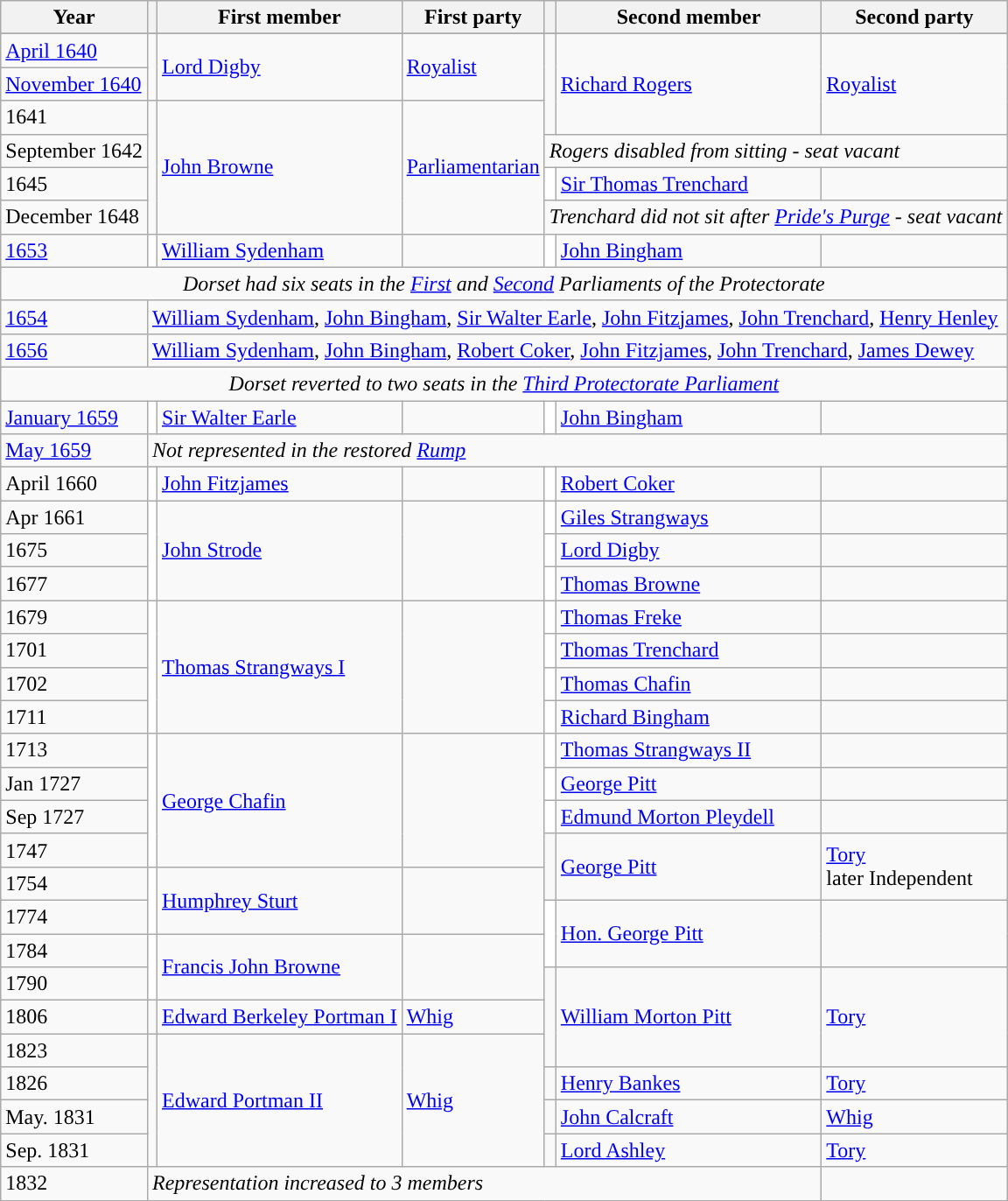<table class="wikitable">
<tr>
<th>Year</th>
<th></th>
<th>First member</th>
<th>First party</th>
<th></th>
<th>Second member</th>
<th>Second party</th>
</tr>
<tr>
</tr>
<tr>
<td><a href='#'>April 1640</a></td>
<td rowspan="2" style="color:inherit;background-color: "></td>
<td rowspan="2"><a href='#'>Lord Digby</a></td>
<td rowspan="2"><a href='#'>Royalist</a></td>
<td rowspan="3" style="color:inherit;background-color: "></td>
<td rowspan="3"><a href='#'>Richard Rogers</a></td>
<td rowspan="3"><a href='#'>Royalist</a></td>
</tr>
<tr>
<td><a href='#'>November 1640</a></td>
</tr>
<tr>
<td>1641</td>
<td rowspan="4" style="color:inherit;background-color: "></td>
<td rowspan="4"><a href='#'>John Browne</a></td>
<td rowspan="4"><a href='#'>Parliamentarian</a></td>
</tr>
<tr>
<td>September 1642</td>
<td colspan="3"><em>Rogers disabled from sitting - seat vacant</em></td>
</tr>
<tr>
<td>1645</td>
<td style="color:inherit;background-color: white"></td>
<td><a href='#'>Sir Thomas Trenchard</a></td>
<td></td>
</tr>
<tr>
<td>December 1648</td>
<td colspan="3"><em>Trenchard did not sit after <a href='#'>Pride's Purge</a> - seat vacant</em></td>
</tr>
<tr>
<td><a href='#'>1653</a></td>
<td style="color:inherit;background-color: white"></td>
<td><a href='#'>William Sydenham</a></td>
<td></td>
<td style="color:inherit;background-color: white"></td>
<td><a href='#'>John Bingham</a></td>
<td></td>
</tr>
<tr>
<td colspan="7" align="center"><em>Dorset had six seats in the <a href='#'>First</a> and <a href='#'>Second</a> Parliaments of the Protectorate</em></td>
</tr>
<tr>
<td><a href='#'>1654</a></td>
<td colspan="6"><a href='#'>William Sydenham</a>, <a href='#'>John Bingham</a>, <a href='#'>Sir Walter Earle</a>, <a href='#'>John Fitzjames</a>, <a href='#'>John Trenchard</a>, <a href='#'>Henry Henley</a></td>
</tr>
<tr>
<td><a href='#'>1656</a></td>
<td colspan="6"><a href='#'>William Sydenham</a>, <a href='#'>John Bingham</a>, <a href='#'>Robert Coker</a>, <a href='#'>John Fitzjames</a>, <a href='#'>John Trenchard</a>, <a href='#'>James Dewey</a></td>
</tr>
<tr>
<td colspan="7" align="center"><em>Dorset reverted to two seats in the <a href='#'>Third Protectorate Parliament</a></em></td>
</tr>
<tr>
<td><a href='#'>January 1659</a></td>
<td style="color:inherit;background-color: white"></td>
<td><a href='#'>Sir Walter Earle</a></td>
<td></td>
<td style="color:inherit;background-color: white"></td>
<td><a href='#'>John Bingham</a></td>
<td></td>
</tr>
<tr>
<td><a href='#'>May 1659</a></td>
<td colspan="6"><em>Not represented in the restored <a href='#'>Rump</a></em></td>
</tr>
<tr>
<td>April 1660</td>
<td style="color:inherit;background-color: white"></td>
<td><a href='#'>John Fitzjames</a></td>
<td></td>
<td style="color:inherit;background-color: white"></td>
<td><a href='#'>Robert Coker</a></td>
<td></td>
</tr>
<tr>
<td>Apr 1661</td>
<td rowspan="3" style="color:inherit;background-color: white"></td>
<td rowspan="3"><a href='#'>John Strode</a> </td>
<td rowspan="3"></td>
<td style="color:inherit;background-color: white"></td>
<td><a href='#'>Giles Strangways</a> </td>
<td></td>
</tr>
<tr>
<td>1675</td>
<td style="color:inherit;background-color: white"></td>
<td><a href='#'>Lord Digby</a> </td>
<td></td>
</tr>
<tr>
<td>1677</td>
<td style="color:inherit;background-color: white"></td>
<td><a href='#'>Thomas Browne</a>     </td>
<td></td>
</tr>
<tr>
<td>1679</td>
<td rowspan="4" style="color:inherit;background-color: white"></td>
<td rowspan="4"><a href='#'>Thomas Strangways I</a>  </td>
<td rowspan="4"></td>
<td style="color:inherit;background-color: white"></td>
<td><a href='#'>Thomas Freke</a></td>
<td></td>
</tr>
<tr>
<td>1701</td>
<td style="color:inherit;background-color: white"></td>
<td><a href='#'>Thomas Trenchard</a> </td>
<td></td>
</tr>
<tr>
<td>1702</td>
<td style="color:inherit;background-color: white"></td>
<td><a href='#'>Thomas Chafin</a> </td>
<td></td>
</tr>
<tr>
<td>1711</td>
<td style="color:inherit;background-color: white"></td>
<td><a href='#'>Richard Bingham</a> </td>
<td></td>
</tr>
<tr>
<td>1713</td>
<td rowspan="4"  style="color:inherit;background-color: white"></td>
<td rowspan="4"><a href='#'>George Chafin</a>  </td>
<td rowspan="4"></td>
<td style="color:inherit;background-color: white"></td>
<td><a href='#'>Thomas Strangways II</a></td>
<td></td>
</tr>
<tr>
<td>Jan 1727</td>
<td style="color:inherit;background-color: white"></td>
<td><a href='#'>George Pitt</a></td>
<td></td>
</tr>
<tr>
<td>Sep 1727</td>
<td style="color:inherit;background-color: white"></td>
<td><a href='#'>Edmund Morton Pleydell</a> </td>
<td></td>
</tr>
<tr>
<td>1747</td>
<td rowspan="2" style="color:inherit;background-color: "></td>
<td rowspan="2"><a href='#'>George Pitt</a></td>
<td rowspan="2"><a href='#'>Tory</a> <br>later Independent</td>
</tr>
<tr>
<td>1754</td>
<td rowspan="2" style="color:inherit;background-color: white"></td>
<td rowspan="2"><a href='#'>Humphrey Sturt</a>  </td>
<td rowspan="2"></td>
</tr>
<tr>
<td>1774</td>
<td rowspan="2" style="color:inherit;background-color: white"></td>
<td rowspan="2"><a href='#'>Hon. George Pitt</a></td>
<td rowspan="2"></td>
</tr>
<tr>
<td>1784</td>
<td rowspan="2" style="color:inherit;background-color: white"></td>
<td rowspan="2"><a href='#'>Francis John Browne</a></td>
<td rowspan="2"></td>
</tr>
<tr>
<td>1790</td>
<td rowspan="3" style="color:inherit;background-color: "></td>
<td rowspan="3"><a href='#'>William Morton Pitt</a> </td>
<td rowspan="3"><a href='#'>Tory</a></td>
</tr>
<tr>
<td>1806</td>
<td style="color:inherit;background-color: "></td>
<td><a href='#'>Edward Berkeley Portman I</a></td>
<td><a href='#'>Whig</a></td>
</tr>
<tr>
<td>1823</td>
<td rowspan="4" style="color:inherit;background-color: "></td>
<td rowspan="4"><a href='#'>Edward Portman II</a></td>
<td rowspan="4"><a href='#'>Whig</a></td>
</tr>
<tr>
<td>1826</td>
<td style="color:inherit;background-color: "></td>
<td><a href='#'>Henry Bankes</a> </td>
<td><a href='#'>Tory</a></td>
</tr>
<tr>
<td>May. 1831</td>
<td style="color:inherit;background-color: "></td>
<td><a href='#'>John Calcraft</a></td>
<td><a href='#'>Whig</a></td>
</tr>
<tr>
<td>Sep. 1831</td>
<td style="color:inherit;background-color: "></td>
<td><a href='#'>Lord Ashley</a></td>
<td><a href='#'>Tory</a></td>
</tr>
<tr>
<td>1832</td>
<td colspan="5"><em>Representation increased to 3 members</em></td>
</tr>
</table>
